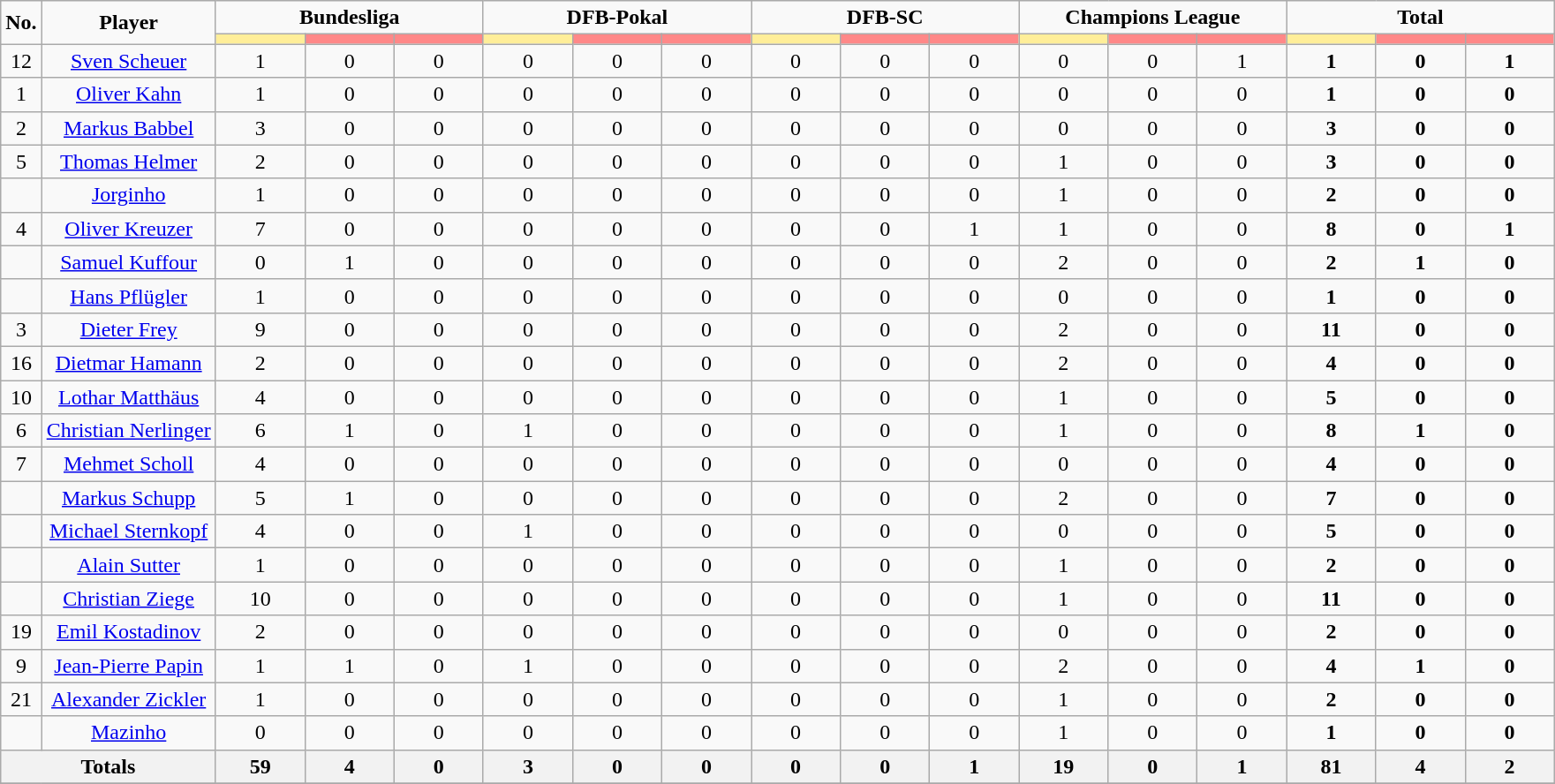<table class="wikitable" style="text-align:center;">
<tr style="text-align:center;">
<td rowspan="2"><strong>No.</strong></td>
<td rowspan="2"><strong>Player</strong></td>
<td colspan="3"><strong>Bundesliga</strong></td>
<td colspan="3"><strong>DFB-Pokal</strong></td>
<td colspan="3"><strong>DFB-SC</strong></td>
<td colspan="3"><strong>Champions League</strong></td>
<td colspan="3"><strong>Total</strong></td>
</tr>
<tr>
<th style="width:60px; background:#fe9;"></th>
<th style="width:60px; background:#ff8888;"></th>
<th style="width:60px; background:#ff8888;"></th>
<th style="width:60px; background:#fe9;"></th>
<th style="width:60px; background:#ff8888;"></th>
<th style="width:60px; background:#ff8888;"></th>
<th style="width:60px; background:#fe9;"></th>
<th style="width:60px; background:#ff8888;"></th>
<th style="width:60px; background:#ff8888;"></th>
<th style="width:60px; background:#fe9;"></th>
<th style="width:60px; background:#ff8888;"></th>
<th style="width:60px; background:#ff8888;"></th>
<th style="width:60px; background:#fe9;"></th>
<th style="width:60px; background:#ff8888;"></th>
<th style="width:60px; background:#ff8888;"></th>
</tr>
<tr>
<td>12</td>
<td><a href='#'>Sven Scheuer</a></td>
<td>1</td>
<td>0</td>
<td>0</td>
<td>0</td>
<td>0</td>
<td>0</td>
<td>0</td>
<td>0</td>
<td>0</td>
<td>0</td>
<td>0</td>
<td>1</td>
<td><strong>1</strong></td>
<td><strong>0</strong></td>
<td><strong>1</strong></td>
</tr>
<tr>
<td>1</td>
<td><a href='#'>Oliver Kahn</a></td>
<td>1</td>
<td>0</td>
<td>0</td>
<td>0</td>
<td>0</td>
<td>0</td>
<td>0</td>
<td>0</td>
<td>0</td>
<td>0</td>
<td>0</td>
<td>0</td>
<td><strong>1</strong></td>
<td><strong>0</strong></td>
<td><strong>0</strong></td>
</tr>
<tr>
<td>2</td>
<td><a href='#'>Markus Babbel</a></td>
<td>3</td>
<td>0</td>
<td>0</td>
<td>0</td>
<td>0</td>
<td>0</td>
<td>0</td>
<td>0</td>
<td>0</td>
<td>0</td>
<td>0</td>
<td>0</td>
<td><strong>3</strong></td>
<td><strong>0</strong></td>
<td><strong>0</strong></td>
</tr>
<tr>
<td>5</td>
<td><a href='#'>Thomas Helmer</a></td>
<td>2</td>
<td>0</td>
<td>0</td>
<td>0</td>
<td>0</td>
<td>0</td>
<td>0</td>
<td>0</td>
<td>0</td>
<td>1</td>
<td>0</td>
<td>0</td>
<td><strong>3</strong></td>
<td><strong>0</strong></td>
<td><strong>0</strong></td>
</tr>
<tr>
<td></td>
<td><a href='#'>Jorginho</a></td>
<td>1</td>
<td>0</td>
<td>0</td>
<td>0</td>
<td>0</td>
<td>0</td>
<td>0</td>
<td>0</td>
<td>0</td>
<td>1</td>
<td>0</td>
<td>0</td>
<td><strong>2</strong></td>
<td><strong>0</strong></td>
<td><strong>0</strong></td>
</tr>
<tr>
<td>4</td>
<td><a href='#'>Oliver Kreuzer</a></td>
<td>7</td>
<td>0</td>
<td>0</td>
<td>0</td>
<td>0</td>
<td>0</td>
<td>0</td>
<td>0</td>
<td>1</td>
<td>1</td>
<td>0</td>
<td>0</td>
<td><strong>8</strong></td>
<td><strong>0</strong></td>
<td><strong>1</strong></td>
</tr>
<tr>
<td></td>
<td><a href='#'>Samuel Kuffour</a></td>
<td>0</td>
<td>1</td>
<td>0</td>
<td>0</td>
<td>0</td>
<td>0</td>
<td>0</td>
<td>0</td>
<td>0</td>
<td>2</td>
<td>0</td>
<td>0</td>
<td><strong>2</strong></td>
<td><strong>1</strong></td>
<td><strong>0</strong></td>
</tr>
<tr>
<td></td>
<td><a href='#'>Hans Pflügler</a></td>
<td>1</td>
<td>0</td>
<td>0</td>
<td>0</td>
<td>0</td>
<td>0</td>
<td>0</td>
<td>0</td>
<td>0</td>
<td>0</td>
<td>0</td>
<td>0</td>
<td><strong>1</strong></td>
<td><strong>0</strong></td>
<td><strong>0</strong></td>
</tr>
<tr>
<td>3</td>
<td><a href='#'>Dieter Frey</a></td>
<td>9</td>
<td>0</td>
<td>0</td>
<td>0</td>
<td>0</td>
<td>0</td>
<td>0</td>
<td>0</td>
<td>0</td>
<td>2</td>
<td>0</td>
<td>0</td>
<td><strong>11</strong></td>
<td><strong>0</strong></td>
<td><strong>0</strong></td>
</tr>
<tr>
<td>16</td>
<td><a href='#'>Dietmar Hamann</a></td>
<td>2</td>
<td>0</td>
<td>0</td>
<td>0</td>
<td>0</td>
<td>0</td>
<td>0</td>
<td>0</td>
<td>0</td>
<td>2</td>
<td>0</td>
<td>0</td>
<td><strong>4</strong></td>
<td><strong>0</strong></td>
<td><strong>0</strong></td>
</tr>
<tr>
<td>10</td>
<td><a href='#'>Lothar Matthäus</a></td>
<td>4</td>
<td>0</td>
<td>0</td>
<td>0</td>
<td>0</td>
<td>0</td>
<td>0</td>
<td>0</td>
<td>0</td>
<td>1</td>
<td>0</td>
<td>0</td>
<td><strong>5</strong></td>
<td><strong>0</strong></td>
<td><strong>0</strong></td>
</tr>
<tr>
<td>6</td>
<td><a href='#'>Christian Nerlinger</a></td>
<td>6</td>
<td>1</td>
<td>0</td>
<td>1</td>
<td>0</td>
<td>0</td>
<td>0</td>
<td>0</td>
<td>0</td>
<td>1</td>
<td>0</td>
<td>0</td>
<td><strong>8</strong></td>
<td><strong>1</strong></td>
<td><strong>0</strong></td>
</tr>
<tr>
<td>7</td>
<td><a href='#'>Mehmet Scholl</a></td>
<td>4</td>
<td>0</td>
<td>0</td>
<td>0</td>
<td>0</td>
<td>0</td>
<td>0</td>
<td>0</td>
<td>0</td>
<td>0</td>
<td>0</td>
<td>0</td>
<td><strong>4</strong></td>
<td><strong>0</strong></td>
<td><strong>0</strong></td>
</tr>
<tr>
<td></td>
<td><a href='#'>Markus Schupp</a></td>
<td>5</td>
<td>1</td>
<td>0</td>
<td>0</td>
<td>0</td>
<td>0</td>
<td>0</td>
<td>0</td>
<td>0</td>
<td>2</td>
<td>0</td>
<td>0</td>
<td><strong>7</strong></td>
<td><strong>0</strong></td>
<td><strong>0</strong></td>
</tr>
<tr>
<td></td>
<td><a href='#'>Michael Sternkopf</a></td>
<td>4</td>
<td>0</td>
<td>0</td>
<td>1</td>
<td>0</td>
<td>0</td>
<td>0</td>
<td>0</td>
<td>0</td>
<td>0</td>
<td>0</td>
<td>0</td>
<td><strong>5</strong></td>
<td><strong>0</strong></td>
<td><strong>0</strong></td>
</tr>
<tr>
<td></td>
<td><a href='#'>Alain Sutter</a></td>
<td>1</td>
<td>0</td>
<td>0</td>
<td>0</td>
<td>0</td>
<td>0</td>
<td>0</td>
<td>0</td>
<td>0</td>
<td>1</td>
<td>0</td>
<td>0</td>
<td><strong>2</strong></td>
<td><strong>0</strong></td>
<td><strong>0</strong></td>
</tr>
<tr>
<td></td>
<td><a href='#'>Christian Ziege</a></td>
<td>10</td>
<td>0</td>
<td>0</td>
<td>0</td>
<td>0</td>
<td>0</td>
<td>0</td>
<td>0</td>
<td>0</td>
<td>1</td>
<td>0</td>
<td>0</td>
<td><strong>11</strong></td>
<td><strong>0</strong></td>
<td><strong>0</strong></td>
</tr>
<tr>
<td>19</td>
<td><a href='#'>Emil Kostadinov</a></td>
<td>2</td>
<td>0</td>
<td>0</td>
<td>0</td>
<td>0</td>
<td>0</td>
<td>0</td>
<td>0</td>
<td>0</td>
<td>0</td>
<td>0</td>
<td>0</td>
<td><strong>2</strong></td>
<td><strong>0</strong></td>
<td><strong>0</strong></td>
</tr>
<tr>
<td>9</td>
<td><a href='#'>Jean-Pierre Papin</a></td>
<td>1</td>
<td>1</td>
<td>0</td>
<td>1</td>
<td>0</td>
<td>0</td>
<td>0</td>
<td>0</td>
<td>0</td>
<td>2</td>
<td>0</td>
<td>0</td>
<td><strong>4</strong></td>
<td><strong>1</strong></td>
<td><strong>0</strong></td>
</tr>
<tr>
<td>21</td>
<td><a href='#'>Alexander Zickler</a></td>
<td>1</td>
<td>0</td>
<td>0</td>
<td>0</td>
<td>0</td>
<td>0</td>
<td>0</td>
<td>0</td>
<td>0</td>
<td>1</td>
<td>0</td>
<td>0</td>
<td><strong>2</strong></td>
<td><strong>0</strong></td>
<td><strong>0</strong></td>
</tr>
<tr>
<td></td>
<td><a href='#'>Mazinho</a></td>
<td>0</td>
<td>0</td>
<td>0</td>
<td>0</td>
<td>0</td>
<td>0</td>
<td>0</td>
<td>0</td>
<td>0</td>
<td>1</td>
<td>0</td>
<td>0</td>
<td><strong>1</strong></td>
<td><strong>0</strong></td>
<td><strong>0</strong></td>
</tr>
<tr>
<th colspan="2">Totals</th>
<th>59</th>
<th>4</th>
<th>0</th>
<th>3</th>
<th>0</th>
<th>0</th>
<th>0</th>
<th>0</th>
<th>1</th>
<th>19</th>
<th>0</th>
<th>1</th>
<th>81</th>
<th>4</th>
<th>2</th>
</tr>
<tr>
</tr>
</table>
